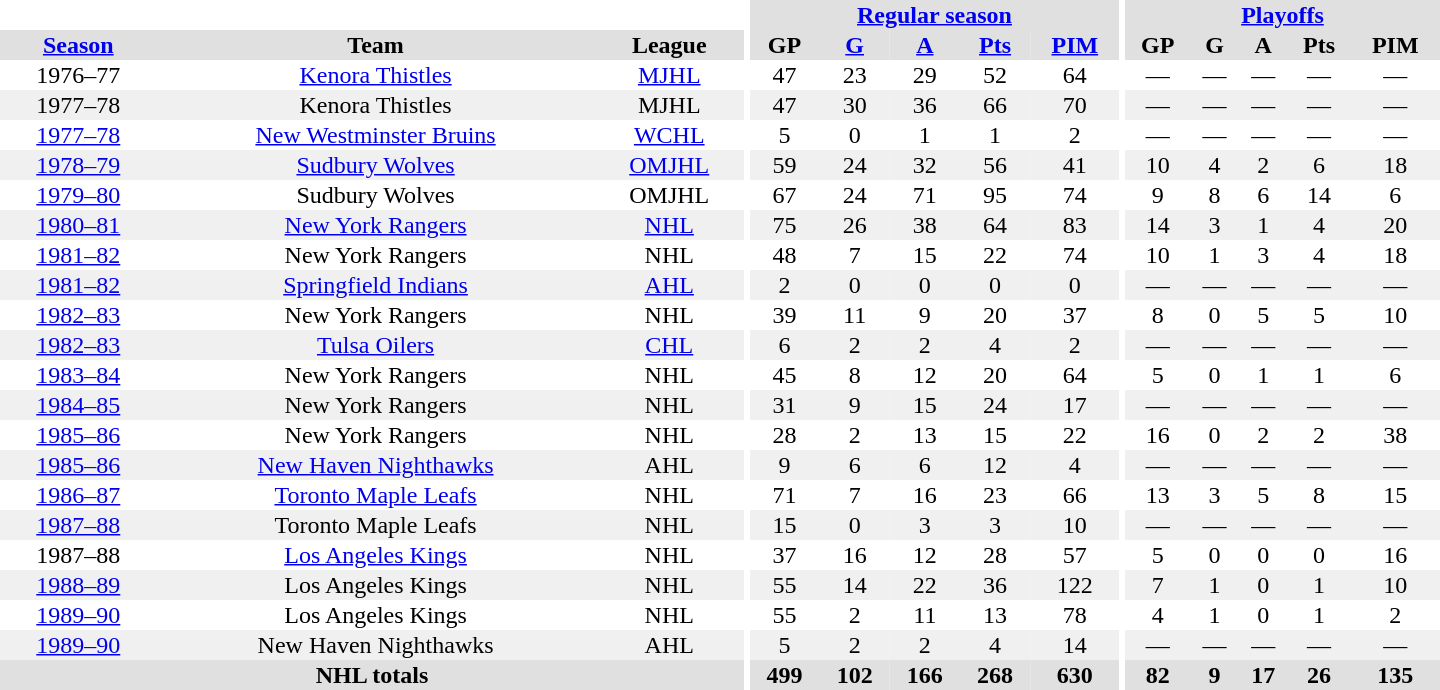<table border="0" cellpadding="1" cellspacing="0" style="text-align:center; width:60em">
<tr bgcolor="#e0e0e0">
<th colspan="3" bgcolor="#ffffff"></th>
<th rowspan="100" bgcolor="#ffffff"></th>
<th colspan="5"><a href='#'>Regular season</a></th>
<th rowspan="100" bgcolor="#ffffff"></th>
<th colspan="5"><a href='#'>Playoffs</a></th>
</tr>
<tr bgcolor="#e0e0e0">
<th><a href='#'>Season</a></th>
<th>Team</th>
<th>League</th>
<th>GP</th>
<th><a href='#'>G</a></th>
<th><a href='#'>A</a></th>
<th><a href='#'>Pts</a></th>
<th><a href='#'>PIM</a></th>
<th>GP</th>
<th>G</th>
<th>A</th>
<th>Pts</th>
<th>PIM</th>
</tr>
<tr>
<td>1976–77</td>
<td><a href='#'>Kenora Thistles</a></td>
<td><a href='#'>MJHL</a></td>
<td>47</td>
<td>23</td>
<td>29</td>
<td>52</td>
<td>64</td>
<td>—</td>
<td>—</td>
<td>—</td>
<td>—</td>
<td>—</td>
</tr>
<tr bgcolor="#f0f0f0">
<td>1977–78</td>
<td>Kenora Thistles</td>
<td>MJHL</td>
<td>47</td>
<td>30</td>
<td>36</td>
<td>66</td>
<td>70</td>
<td>—</td>
<td>—</td>
<td>—</td>
<td>—</td>
<td>—</td>
</tr>
<tr>
<td><a href='#'>1977–78</a></td>
<td><a href='#'>New Westminster Bruins</a></td>
<td><a href='#'>WCHL</a></td>
<td>5</td>
<td>0</td>
<td>1</td>
<td>1</td>
<td>2</td>
<td>—</td>
<td>—</td>
<td>—</td>
<td>—</td>
<td>—</td>
</tr>
<tr bgcolor="#f0f0f0">
<td><a href='#'>1978–79</a></td>
<td><a href='#'>Sudbury Wolves</a></td>
<td><a href='#'>OMJHL</a></td>
<td>59</td>
<td>24</td>
<td>32</td>
<td>56</td>
<td>41</td>
<td>10</td>
<td>4</td>
<td>2</td>
<td>6</td>
<td>18</td>
</tr>
<tr>
<td><a href='#'>1979–80</a></td>
<td>Sudbury Wolves</td>
<td>OMJHL</td>
<td>67</td>
<td>24</td>
<td>71</td>
<td>95</td>
<td>74</td>
<td>9</td>
<td>8</td>
<td>6</td>
<td>14</td>
<td>6</td>
</tr>
<tr bgcolor="#f0f0f0">
<td><a href='#'>1980–81</a></td>
<td><a href='#'>New York Rangers</a></td>
<td><a href='#'>NHL</a></td>
<td>75</td>
<td>26</td>
<td>38</td>
<td>64</td>
<td>83</td>
<td>14</td>
<td>3</td>
<td>1</td>
<td>4</td>
<td>20</td>
</tr>
<tr>
<td><a href='#'>1981–82</a></td>
<td>New York Rangers</td>
<td>NHL</td>
<td>48</td>
<td>7</td>
<td>15</td>
<td>22</td>
<td>74</td>
<td>10</td>
<td>1</td>
<td>3</td>
<td>4</td>
<td>18</td>
</tr>
<tr bgcolor="#f0f0f0">
<td><a href='#'>1981–82</a></td>
<td><a href='#'>Springfield Indians</a></td>
<td><a href='#'>AHL</a></td>
<td>2</td>
<td>0</td>
<td>0</td>
<td>0</td>
<td>0</td>
<td>—</td>
<td>—</td>
<td>—</td>
<td>—</td>
<td>—</td>
</tr>
<tr>
<td><a href='#'>1982–83</a></td>
<td>New York Rangers</td>
<td>NHL</td>
<td>39</td>
<td>11</td>
<td>9</td>
<td>20</td>
<td>37</td>
<td>8</td>
<td>0</td>
<td>5</td>
<td>5</td>
<td>10</td>
</tr>
<tr bgcolor="#f0f0f0">
<td><a href='#'>1982–83</a></td>
<td><a href='#'>Tulsa Oilers</a></td>
<td><a href='#'>CHL</a></td>
<td>6</td>
<td>2</td>
<td>2</td>
<td>4</td>
<td>2</td>
<td>—</td>
<td>—</td>
<td>—</td>
<td>—</td>
<td>—</td>
</tr>
<tr>
<td><a href='#'>1983–84</a></td>
<td>New York Rangers</td>
<td>NHL</td>
<td>45</td>
<td>8</td>
<td>12</td>
<td>20</td>
<td>64</td>
<td>5</td>
<td>0</td>
<td>1</td>
<td>1</td>
<td>6</td>
</tr>
<tr bgcolor="#f0f0f0">
<td><a href='#'>1984–85</a></td>
<td>New York Rangers</td>
<td>NHL</td>
<td>31</td>
<td>9</td>
<td>15</td>
<td>24</td>
<td>17</td>
<td>—</td>
<td>—</td>
<td>—</td>
<td>—</td>
<td>—</td>
</tr>
<tr>
<td><a href='#'>1985–86</a></td>
<td>New York Rangers</td>
<td>NHL</td>
<td>28</td>
<td>2</td>
<td>13</td>
<td>15</td>
<td>22</td>
<td>16</td>
<td>0</td>
<td>2</td>
<td>2</td>
<td>38</td>
</tr>
<tr bgcolor="#f0f0f0">
<td><a href='#'>1985–86</a></td>
<td><a href='#'>New Haven Nighthawks</a></td>
<td>AHL</td>
<td>9</td>
<td>6</td>
<td>6</td>
<td>12</td>
<td>4</td>
<td>—</td>
<td>—</td>
<td>—</td>
<td>—</td>
<td>—</td>
</tr>
<tr>
<td><a href='#'>1986–87</a></td>
<td><a href='#'>Toronto Maple Leafs</a></td>
<td>NHL</td>
<td>71</td>
<td>7</td>
<td>16</td>
<td>23</td>
<td>66</td>
<td>13</td>
<td>3</td>
<td>5</td>
<td>8</td>
<td>15</td>
</tr>
<tr bgcolor="#f0f0f0">
<td><a href='#'>1987–88</a></td>
<td>Toronto Maple Leafs</td>
<td>NHL</td>
<td>15</td>
<td>0</td>
<td>3</td>
<td>3</td>
<td>10</td>
<td>—</td>
<td>—</td>
<td>—</td>
<td>—</td>
<td>—</td>
</tr>
<tr>
<td>1987–88</td>
<td><a href='#'>Los Angeles Kings</a></td>
<td>NHL</td>
<td>37</td>
<td>16</td>
<td>12</td>
<td>28</td>
<td>57</td>
<td>5</td>
<td>0</td>
<td>0</td>
<td>0</td>
<td>16</td>
</tr>
<tr bgcolor="#f0f0f0">
<td><a href='#'>1988–89</a></td>
<td>Los Angeles Kings</td>
<td>NHL</td>
<td>55</td>
<td>14</td>
<td>22</td>
<td>36</td>
<td>122</td>
<td>7</td>
<td>1</td>
<td>0</td>
<td>1</td>
<td>10</td>
</tr>
<tr>
<td><a href='#'>1989–90</a></td>
<td>Los Angeles Kings</td>
<td>NHL</td>
<td>55</td>
<td>2</td>
<td>11</td>
<td>13</td>
<td>78</td>
<td>4</td>
<td>1</td>
<td>0</td>
<td>1</td>
<td>2</td>
</tr>
<tr bgcolor="#f0f0f0">
<td><a href='#'>1989–90</a></td>
<td>New Haven Nighthawks</td>
<td>AHL</td>
<td>5</td>
<td>2</td>
<td>2</td>
<td>4</td>
<td>14</td>
<td>—</td>
<td>—</td>
<td>—</td>
<td>—</td>
<td>—</td>
</tr>
<tr bgcolor="#e0e0e0">
<th colspan="3">NHL totals</th>
<th>499</th>
<th>102</th>
<th>166</th>
<th>268</th>
<th>630</th>
<th>82</th>
<th>9</th>
<th>17</th>
<th>26</th>
<th>135</th>
</tr>
</table>
